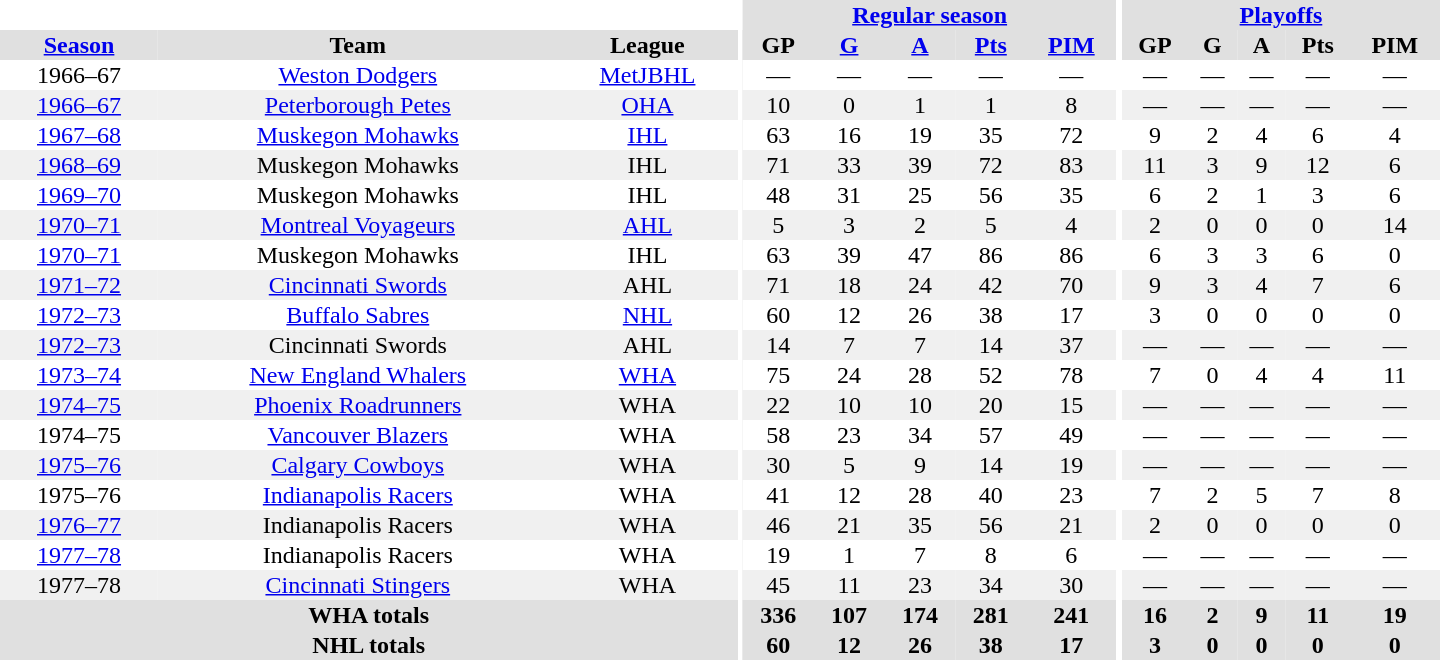<table border="0" cellpadding="1" cellspacing="0" style="text-align:center; width:60em">
<tr bgcolor="#e0e0e0">
<th colspan="3" bgcolor="#ffffff"></th>
<th rowspan="100" bgcolor="#ffffff"></th>
<th colspan="5"><a href='#'>Regular season</a></th>
<th rowspan="100" bgcolor="#ffffff"></th>
<th colspan="5"><a href='#'>Playoffs</a></th>
</tr>
<tr bgcolor="#e0e0e0">
<th><a href='#'>Season</a></th>
<th>Team</th>
<th>League</th>
<th>GP</th>
<th><a href='#'>G</a></th>
<th><a href='#'>A</a></th>
<th><a href='#'>Pts</a></th>
<th><a href='#'>PIM</a></th>
<th>GP</th>
<th>G</th>
<th>A</th>
<th>Pts</th>
<th>PIM</th>
</tr>
<tr>
<td>1966–67</td>
<td><a href='#'>Weston Dodgers</a></td>
<td><a href='#'>MetJBHL</a></td>
<td>—</td>
<td>—</td>
<td>—</td>
<td>—</td>
<td>—</td>
<td>—</td>
<td>—</td>
<td>—</td>
<td>—</td>
<td>—</td>
</tr>
<tr bgcolor="#f0f0f0">
<td><a href='#'>1966–67</a></td>
<td><a href='#'>Peterborough Petes</a></td>
<td><a href='#'>OHA</a></td>
<td>10</td>
<td>0</td>
<td>1</td>
<td>1</td>
<td>8</td>
<td>—</td>
<td>—</td>
<td>—</td>
<td>—</td>
<td>—</td>
</tr>
<tr>
<td><a href='#'>1967–68</a></td>
<td><a href='#'>Muskegon Mohawks</a></td>
<td><a href='#'>IHL</a></td>
<td>63</td>
<td>16</td>
<td>19</td>
<td>35</td>
<td>72</td>
<td>9</td>
<td>2</td>
<td>4</td>
<td>6</td>
<td>4</td>
</tr>
<tr bgcolor="#f0f0f0">
<td><a href='#'>1968–69</a></td>
<td>Muskegon Mohawks</td>
<td>IHL</td>
<td>71</td>
<td>33</td>
<td>39</td>
<td>72</td>
<td>83</td>
<td>11</td>
<td>3</td>
<td>9</td>
<td>12</td>
<td>6</td>
</tr>
<tr>
<td><a href='#'>1969–70</a></td>
<td>Muskegon Mohawks</td>
<td>IHL</td>
<td>48</td>
<td>31</td>
<td>25</td>
<td>56</td>
<td>35</td>
<td>6</td>
<td>2</td>
<td>1</td>
<td>3</td>
<td>6</td>
</tr>
<tr bgcolor="#f0f0f0">
<td><a href='#'>1970–71</a></td>
<td><a href='#'>Montreal Voyageurs</a></td>
<td><a href='#'>AHL</a></td>
<td>5</td>
<td>3</td>
<td>2</td>
<td>5</td>
<td>4</td>
<td>2</td>
<td>0</td>
<td>0</td>
<td>0</td>
<td>14</td>
</tr>
<tr>
<td><a href='#'>1970–71</a></td>
<td>Muskegon Mohawks</td>
<td>IHL</td>
<td>63</td>
<td>39</td>
<td>47</td>
<td>86</td>
<td>86</td>
<td>6</td>
<td>3</td>
<td>3</td>
<td>6</td>
<td>0</td>
</tr>
<tr bgcolor="#f0f0f0">
<td><a href='#'>1971–72</a></td>
<td><a href='#'>Cincinnati Swords</a></td>
<td>AHL</td>
<td>71</td>
<td>18</td>
<td>24</td>
<td>42</td>
<td>70</td>
<td>9</td>
<td>3</td>
<td>4</td>
<td>7</td>
<td>6</td>
</tr>
<tr>
<td><a href='#'>1972–73</a></td>
<td><a href='#'>Buffalo Sabres</a></td>
<td><a href='#'>NHL</a></td>
<td>60</td>
<td>12</td>
<td>26</td>
<td>38</td>
<td>17</td>
<td>3</td>
<td>0</td>
<td>0</td>
<td>0</td>
<td>0</td>
</tr>
<tr bgcolor="#f0f0f0">
<td><a href='#'>1972–73</a></td>
<td>Cincinnati Swords</td>
<td>AHL</td>
<td>14</td>
<td>7</td>
<td>7</td>
<td>14</td>
<td>37</td>
<td>—</td>
<td>—</td>
<td>—</td>
<td>—</td>
<td>—</td>
</tr>
<tr>
<td><a href='#'>1973–74</a></td>
<td><a href='#'>New England Whalers</a></td>
<td><a href='#'>WHA</a></td>
<td>75</td>
<td>24</td>
<td>28</td>
<td>52</td>
<td>78</td>
<td>7</td>
<td>0</td>
<td>4</td>
<td>4</td>
<td>11</td>
</tr>
<tr bgcolor="#f0f0f0">
<td><a href='#'>1974–75</a></td>
<td><a href='#'>Phoenix Roadrunners</a></td>
<td>WHA</td>
<td>22</td>
<td>10</td>
<td>10</td>
<td>20</td>
<td>15</td>
<td>—</td>
<td>—</td>
<td>—</td>
<td>—</td>
<td>—</td>
</tr>
<tr>
<td>1974–75</td>
<td><a href='#'>Vancouver Blazers</a></td>
<td>WHA</td>
<td>58</td>
<td>23</td>
<td>34</td>
<td>57</td>
<td>49</td>
<td>—</td>
<td>—</td>
<td>—</td>
<td>—</td>
<td>—</td>
</tr>
<tr bgcolor="#f0f0f0">
<td><a href='#'>1975–76</a></td>
<td><a href='#'>Calgary Cowboys</a></td>
<td>WHA</td>
<td>30</td>
<td>5</td>
<td>9</td>
<td>14</td>
<td>19</td>
<td>—</td>
<td>—</td>
<td>—</td>
<td>—</td>
<td>—</td>
</tr>
<tr>
<td>1975–76</td>
<td><a href='#'>Indianapolis Racers</a></td>
<td>WHA</td>
<td>41</td>
<td>12</td>
<td>28</td>
<td>40</td>
<td>23</td>
<td>7</td>
<td>2</td>
<td>5</td>
<td>7</td>
<td>8</td>
</tr>
<tr bgcolor="#f0f0f0">
<td><a href='#'>1976–77</a></td>
<td>Indianapolis Racers</td>
<td>WHA</td>
<td>46</td>
<td>21</td>
<td>35</td>
<td>56</td>
<td>21</td>
<td>2</td>
<td>0</td>
<td>0</td>
<td>0</td>
<td>0</td>
</tr>
<tr>
<td><a href='#'>1977–78</a></td>
<td>Indianapolis Racers</td>
<td>WHA</td>
<td>19</td>
<td>1</td>
<td>7</td>
<td>8</td>
<td>6</td>
<td>—</td>
<td>—</td>
<td>—</td>
<td>—</td>
<td>—</td>
</tr>
<tr bgcolor="#f0f0f0">
<td>1977–78</td>
<td><a href='#'>Cincinnati Stingers</a></td>
<td>WHA</td>
<td>45</td>
<td>11</td>
<td>23</td>
<td>34</td>
<td>30</td>
<td>—</td>
<td>—</td>
<td>—</td>
<td>—</td>
<td>—</td>
</tr>
<tr bgcolor="#e0e0e0">
<th colspan="3">WHA totals</th>
<th>336</th>
<th>107</th>
<th>174</th>
<th>281</th>
<th>241</th>
<th>16</th>
<th>2</th>
<th>9</th>
<th>11</th>
<th>19</th>
</tr>
<tr bgcolor="#e0e0e0">
<th colspan="3">NHL totals</th>
<th>60</th>
<th>12</th>
<th>26</th>
<th>38</th>
<th>17</th>
<th>3</th>
<th>0</th>
<th>0</th>
<th>0</th>
<th>0</th>
</tr>
</table>
